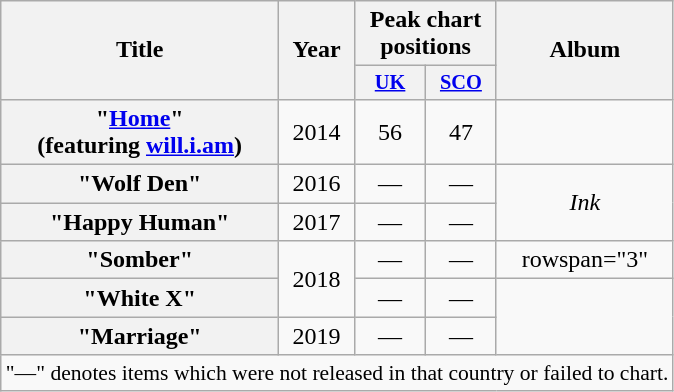<table class="wikitable plainrowheaders" style="text-align:center;" border="1">
<tr>
<th scope="col" rowspan="2">Title</th>
<th scope="col" rowspan="2">Year</th>
<th scope="col" colspan="2">Peak chart positions</th>
<th scope="col" rowspan="2">Album</th>
</tr>
<tr>
<th scope="col" style="width:3em;font-size:85%;"><a href='#'>UK</a><br></th>
<th scope="col" style="width:3em;font-size:85%;"><a href='#'>SCO</a><br></th>
</tr>
<tr>
<th scope="row">"<a href='#'>Home</a>"<br><span>(featuring <a href='#'>will.i.am</a>)</span></th>
<td>2014</td>
<td>56</td>
<td>47</td>
<td></td>
</tr>
<tr>
<th scope="row">"Wolf Den"</th>
<td>2016</td>
<td>—</td>
<td>—</td>
<td rowspan="2"><em>Ink</em></td>
</tr>
<tr>
<th scope="row">"Happy Human"</th>
<td>2017</td>
<td>—</td>
<td>—</td>
</tr>
<tr>
<th scope="row">"Somber"</th>
<td rowspan="2">2018</td>
<td>—</td>
<td>—</td>
<td>rowspan="3" </td>
</tr>
<tr>
<th scope="row">"White X"</th>
<td>—</td>
<td>—</td>
</tr>
<tr>
<th scope="row">"Marriage"</th>
<td>2019</td>
<td>—</td>
<td>—</td>
</tr>
<tr>
<td colspan="5" style="font-size:90%;">"—" denotes items which were not released in that country or failed to chart.</td>
</tr>
</table>
